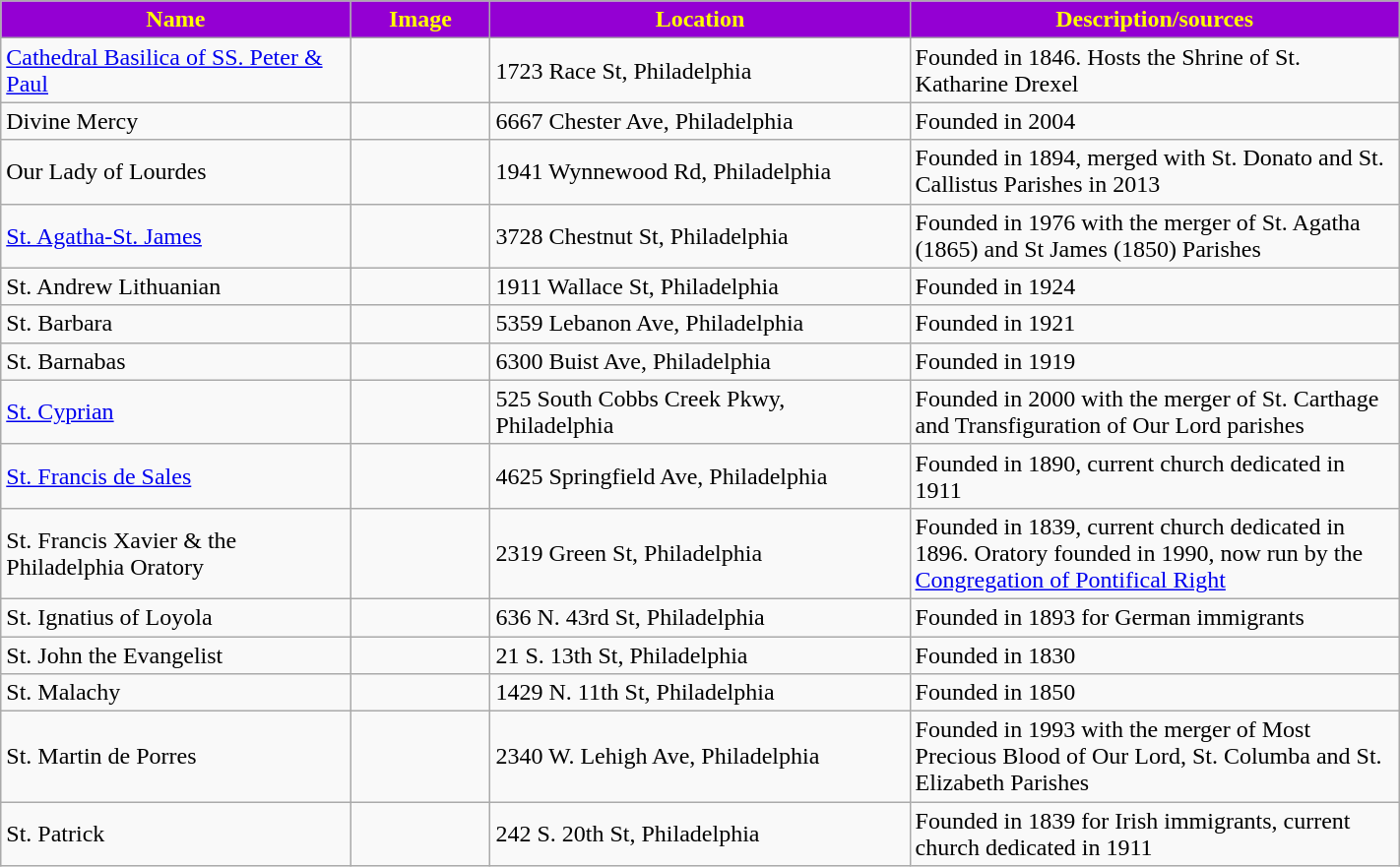<table class="wikitable sortable" style="width:75%">
<tr>
<th style="background:darkviolet; color:yellow;" width="25%"><strong>Name</strong></th>
<th style="background:darkviolet; color:yellow;" width="10%"><strong>Image</strong></th>
<th style="background:darkviolet; color:yellow;" width="30%"><strong>Location</strong></th>
<th style="background:darkviolet; color:yellow;" width="35%"><strong>Description/sources</strong></th>
</tr>
<tr>
<td><a href='#'>Cathedral Basilica of SS. Peter & Paul</a></td>
<td></td>
<td>1723 Race St, Philadelphia</td>
<td>Founded in 1846. Hosts the Shrine of St. Katharine Drexel</td>
</tr>
<tr>
<td>Divine Mercy</td>
<td></td>
<td>6667 Chester Ave, Philadelphia</td>
<td>Founded in 2004</td>
</tr>
<tr>
<td>Our Lady of Lourdes</td>
<td></td>
<td>1941 Wynnewood Rd, Philadelphia</td>
<td>Founded in 1894, merged with St. Donato and St. Callistus Parishes in 2013</td>
</tr>
<tr>
<td><a href='#'>St. Agatha-St. James</a></td>
<td></td>
<td>3728 Chestnut St, Philadelphia</td>
<td>Founded in 1976 with the merger of St. Agatha (1865) and St James (1850) Parishes </td>
</tr>
<tr>
<td>St. Andrew Lithuanian</td>
<td></td>
<td>1911 Wallace St, Philadelphia</td>
<td>Founded in 1924</td>
</tr>
<tr>
<td>St. Barbara</td>
<td></td>
<td>5359 Lebanon Ave, Philadelphia</td>
<td>Founded in 1921</td>
</tr>
<tr>
<td>St. Barnabas</td>
<td></td>
<td>6300 Buist Ave, Philadelphia</td>
<td>Founded in 1919</td>
</tr>
<tr>
<td><a href='#'>St. Cyprian</a></td>
<td></td>
<td>525 South Cobbs Creek Pkwy, Philadelphia</td>
<td>Founded in 2000 with the merger of St. Carthage and Transfiguration of Our Lord parishes</td>
</tr>
<tr>
<td><a href='#'>St. Francis de Sales</a></td>
<td></td>
<td>4625 Springfield Ave, Philadelphia</td>
<td>Founded in 1890, current church dedicated in 1911</td>
</tr>
<tr>
<td>St. Francis Xavier & the Philadelphia  Oratory</td>
<td></td>
<td>2319 Green St, Philadelphia</td>
<td>Founded in 1839, current church dedicated in 1896. Oratory founded in 1990, now run by the <a href='#'>Congregation of Pontifical Right</a></td>
</tr>
<tr>
<td>St. Ignatius of Loyola</td>
<td></td>
<td>636 N. 43rd St, Philadelphia</td>
<td>Founded in 1893 for German immigrants</td>
</tr>
<tr>
<td>St. John the Evangelist</td>
<td></td>
<td>21 S. 13th St, Philadelphia</td>
<td>Founded in 1830</td>
</tr>
<tr>
<td>St. Malachy</td>
<td></td>
<td>1429 N. 11th St, Philadelphia</td>
<td>Founded in 1850</td>
</tr>
<tr>
<td>St. Martin de Porres</td>
<td></td>
<td>2340 W. Lehigh Ave, Philadelphia</td>
<td>Founded in 1993 with the merger of Most Precious Blood of Our Lord, St. Columba and St. Elizabeth  Parishes</td>
</tr>
<tr>
<td>St. Patrick</td>
<td></td>
<td>242 S. 20th St, Philadelphia</td>
<td>Founded in 1839 for Irish immigrants, current church dedicated in 1911</td>
</tr>
</table>
